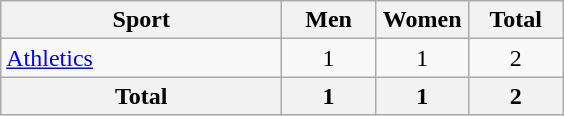<table class="wikitable sortable" style="text-align:center;">
<tr>
<th width=180>Sport</th>
<th width=55>Men</th>
<th width=55>Women</th>
<th width=55>Total</th>
</tr>
<tr>
<td align=left><a href='#'>Athletics</a></td>
<td>1</td>
<td>1</td>
<td>2</td>
</tr>
<tr>
<th>Total</th>
<th>1</th>
<th>1</th>
<th>2</th>
</tr>
</table>
